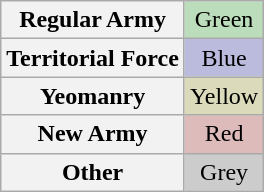<table class= "wikitable floatright">
<tr>
<th>Regular Army</th>
<td align=center bgcolor=#bbddbb>Green</td>
</tr>
<tr>
<th>Territorial Force</th>
<td align=center bgcolor=#bbbbdd>Blue</td>
</tr>
<tr>
<th>Yeomanry</th>
<td align=center bgcolor=#dbdbbb>Yellow</td>
</tr>
<tr>
<th>New Army</th>
<td align=center bgcolor=#ddbbbb>Red</td>
</tr>
<tr>
<th>Other</th>
<td align=center bgcolor=#cccccc>Grey</td>
</tr>
</table>
